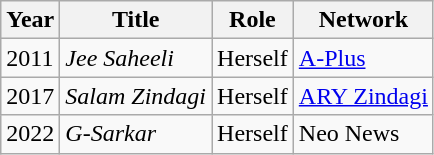<table class="wikitable sortable plainrowheaders">
<tr style="text-align:center;">
<th scope="col">Year</th>
<th scope="col">Title</th>
<th scope="col">Role</th>
<th scope="col">Network</th>
</tr>
<tr>
<td>2011</td>
<td><em>Jee Saheeli</em></td>
<td>Herself</td>
<td><a href='#'>A-Plus</a></td>
</tr>
<tr>
<td>2017</td>
<td><em>Salam Zindagi</em></td>
<td>Herself</td>
<td><a href='#'>ARY Zindagi</a></td>
</tr>
<tr>
<td>2022</td>
<td><em>G-Sarkar</em></td>
<td>Herself</td>
<td>Neo News</td>
</tr>
</table>
